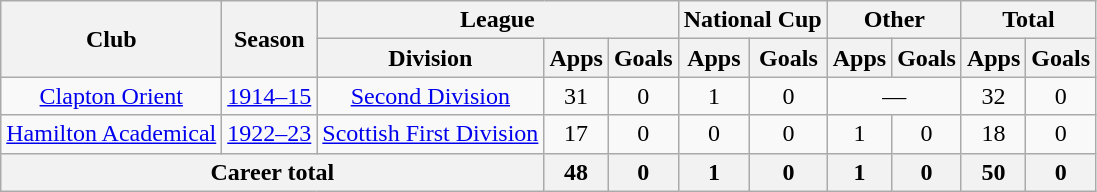<table class="wikitable" style="text-align: center;">
<tr>
<th rowspan="2">Club</th>
<th rowspan="2">Season</th>
<th colspan="3">League</th>
<th colspan="2">National Cup</th>
<th colspan="2">Other</th>
<th colspan="2">Total</th>
</tr>
<tr>
<th>Division</th>
<th>Apps</th>
<th>Goals</th>
<th>Apps</th>
<th>Goals</th>
<th>Apps</th>
<th>Goals</th>
<th>Apps</th>
<th>Goals</th>
</tr>
<tr>
<td><a href='#'>Clapton Orient</a></td>
<td><a href='#'>1914–15</a></td>
<td><a href='#'>Second Division</a></td>
<td>31</td>
<td>0</td>
<td>1</td>
<td>0</td>
<td colspan="2">—</td>
<td>32</td>
<td>0</td>
</tr>
<tr>
<td><a href='#'>Hamilton Academical</a></td>
<td><a href='#'>1922–23</a></td>
<td><a href='#'>Scottish First Division</a></td>
<td>17</td>
<td>0</td>
<td>0</td>
<td>0</td>
<td>1</td>
<td>0</td>
<td>18</td>
<td>0</td>
</tr>
<tr>
<th colspan="3">Career total</th>
<th>48</th>
<th>0</th>
<th>1</th>
<th>0</th>
<th>1</th>
<th>0</th>
<th>50</th>
<th>0</th>
</tr>
</table>
